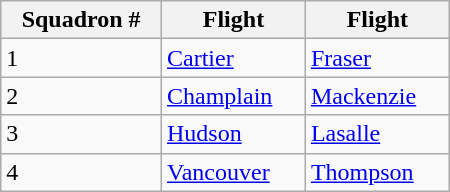<table class="wikitable" style="width:300px;">
<tr>
<th>Squadron #</th>
<th>Flight</th>
<th>Flight</th>
</tr>
<tr>
<td>1</td>
<td><a href='#'>Cartier</a></td>
<td><a href='#'>Fraser</a></td>
</tr>
<tr>
<td>2</td>
<td><a href='#'>Champlain</a></td>
<td><a href='#'>Mackenzie</a></td>
</tr>
<tr>
<td>3</td>
<td><a href='#'>Hudson</a></td>
<td><a href='#'>Lasalle</a></td>
</tr>
<tr>
<td>4</td>
<td><a href='#'>Vancouver</a></td>
<td><a href='#'>Thompson</a></td>
</tr>
</table>
